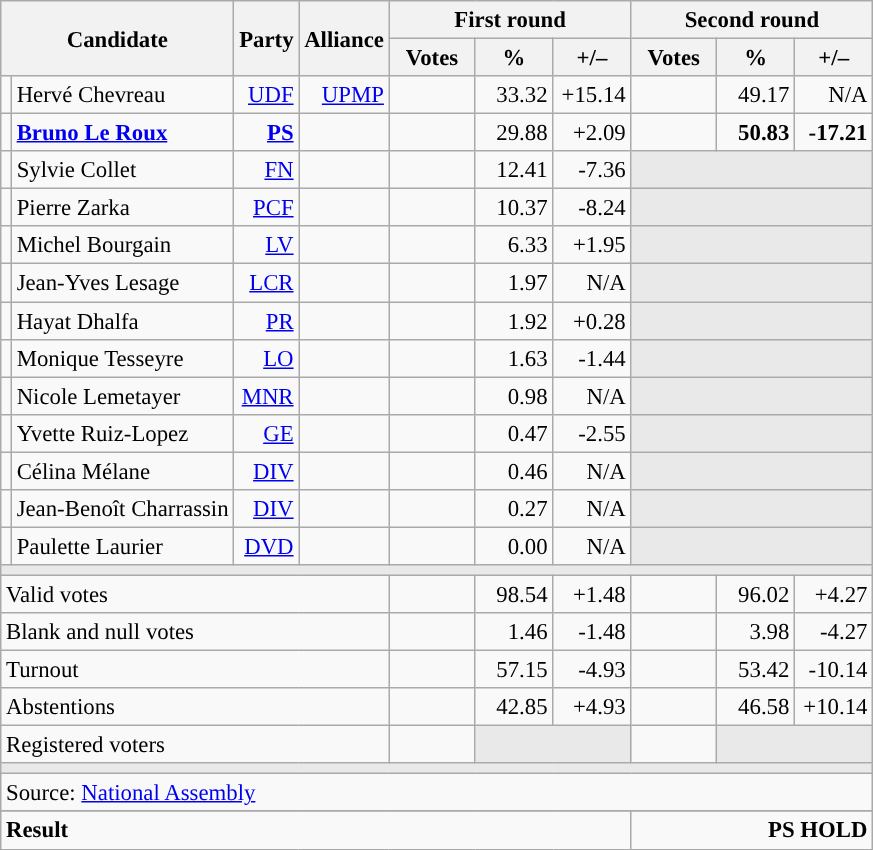<table class="wikitable" style="text-align:right;font-size:95%;">
<tr>
<th rowspan="2" colspan="2">Candidate</th>
<th rowspan="2">Party</th>
<th rowspan="2">Alliance</th>
<th colspan="3">First round</th>
<th colspan="3">Second round</th>
</tr>
<tr>
<th style="width:50px;">Votes</th>
<th style="width:45px;">%</th>
<th style="width:45px;">+/–</th>
<th style="width:50px;">Votes</th>
<th style="width:45px;">%</th>
<th style="width:45px;">+/–</th>
</tr>
<tr>
<td style="color:inherit;background:"></td>
<td style="text-align:left;">Hervé Chevreau</td>
<td><a href='#'>UDF</a> </td>
<td><a href='#'>UPMP</a> </td>
<td></td>
<td>33.32</td>
<td>+15.14</td>
<td></td>
<td>49.17</td>
<td>N/A</td>
</tr>
<tr>
<td style="color:inherit;background:"></td>
<td style="text-align:left;"><strong><a href='#'>Bruno Le Roux</a></strong></td>
<td><a href='#'><strong>PS</strong></a> </td>
<td></td>
<td></td>
<td>29.88</td>
<td>+2.09</td>
<td><strong></strong></td>
<td><strong>50.83</strong></td>
<td><strong>-17.21</strong></td>
</tr>
<tr>
<td style="color:inherit;background:"></td>
<td style="text-align:left;">Sylvie Collet</td>
<td><a href='#'>FN</a></td>
<td></td>
<td></td>
<td>12.41</td>
<td>-7.36</td>
<td colspan="3" style="background:#E9E9E9;"></td>
</tr>
<tr>
<td style="color:inherit;background:"></td>
<td style="text-align:left;">Pierre Zarka</td>
<td><a href='#'>PCF</a></td>
<td></td>
<td></td>
<td>10.37</td>
<td>-8.24</td>
<td colspan="3" style="background:#E9E9E9;"></td>
</tr>
<tr>
<td style="color:inherit;background:"></td>
<td style="text-align:left;">Michel Bourgain</td>
<td><a href='#'>LV</a></td>
<td></td>
<td></td>
<td>6.33</td>
<td>+1.95</td>
<td colspan="3" style="background:#E9E9E9;"></td>
</tr>
<tr>
<td style="color:inherit;background:"></td>
<td style="text-align:left;">Jean-Yves Lesage</td>
<td><a href='#'>LCR</a></td>
<td></td>
<td></td>
<td>1.97</td>
<td>N/A</td>
<td colspan="3" style="background:#E9E9E9;"></td>
</tr>
<tr>
<td style="color:inherit;background:"></td>
<td style="text-align:left;">Hayat Dhalfa</td>
<td><a href='#'>PR</a></td>
<td></td>
<td></td>
<td>1.92</td>
<td>+0.28</td>
<td colspan="3" style="background:#E9E9E9;"></td>
</tr>
<tr>
<td style="color:inherit;background:"></td>
<td style="text-align:left;">Monique Tesseyre</td>
<td><a href='#'>LO</a></td>
<td></td>
<td></td>
<td>1.63</td>
<td>-1.44</td>
<td colspan="3" style="background:#E9E9E9;"></td>
</tr>
<tr>
<td style="color:inherit;background:"></td>
<td style="text-align:left;">Nicole Lemetayer</td>
<td><a href='#'>MNR</a></td>
<td></td>
<td></td>
<td>0.98</td>
<td>N/A</td>
<td colspan="3" style="background:#E9E9E9;"></td>
</tr>
<tr>
<td style="color:inherit;background:"></td>
<td style="text-align:left;">Yvette Ruiz-Lopez</td>
<td><a href='#'>GE</a></td>
<td></td>
<td></td>
<td>0.47</td>
<td>-2.55</td>
<td colspan="3" style="background:#E9E9E9;"></td>
</tr>
<tr>
<td style="color:inherit;background:"></td>
<td style="text-align:left;">Célina Mélane</td>
<td><a href='#'>DIV</a></td>
<td></td>
<td></td>
<td>0.46</td>
<td>N/A</td>
<td colspan="3" style="background:#E9E9E9;"></td>
</tr>
<tr>
<td style="color:inherit;background:"></td>
<td style="text-align:left;">Jean-Benoît Charrassin</td>
<td><a href='#'>DIV</a></td>
<td></td>
<td></td>
<td>0.27</td>
<td>N/A</td>
<td colspan="3" style="background:#E9E9E9;"></td>
</tr>
<tr>
<td style="color:inherit;background:"></td>
<td style="text-align:left;">Paulette Laurier</td>
<td><a href='#'>DVD</a></td>
<td></td>
<td></td>
<td>0.00</td>
<td>N/A</td>
<td colspan="3" style="background:#E9E9E9;"></td>
</tr>
<tr>
<td colspan="10" style="background:#E9E9E9;"></td>
</tr>
<tr>
<td colspan="4" style="text-align:left;">Valid votes</td>
<td></td>
<td>98.54</td>
<td>+1.48</td>
<td></td>
<td>96.02</td>
<td>+4.27</td>
</tr>
<tr>
<td colspan="4" style="text-align:left;">Blank and null votes</td>
<td></td>
<td>1.46</td>
<td>-1.48</td>
<td></td>
<td>3.98</td>
<td>-4.27</td>
</tr>
<tr>
<td colspan="4" style="text-align:left;">Turnout</td>
<td></td>
<td>57.15</td>
<td>-4.93</td>
<td></td>
<td>53.42</td>
<td>-10.14</td>
</tr>
<tr>
<td colspan="4" style="text-align:left;">Abstentions</td>
<td></td>
<td>42.85</td>
<td>+4.93</td>
<td></td>
<td>46.58</td>
<td>+10.14</td>
</tr>
<tr>
<td colspan="4" style="text-align:left;">Registered voters</td>
<td></td>
<td colspan="2" style="background:#E9E9E9;"></td>
<td></td>
<td colspan="2" style="background:#E9E9E9;"></td>
</tr>
<tr>
<td colspan="10" style="background:#E9E9E9;"></td>
</tr>
<tr>
<td colspan="10" style="text-align:left;">Source: <a href='#'>National Assembly</a></td>
</tr>
<tr>
</tr>
<tr style="font-weight:bold">
<td colspan="7" style="text-align:left;">Result</td>
<td colspan="7" style="background-color:">PS HOLD</td>
</tr>
</table>
